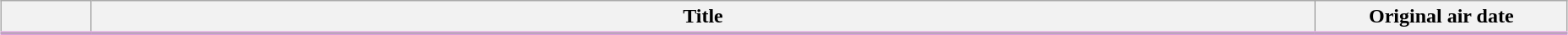<table class="wikitable" style="width:98%; margin:auto; background:#FFF;">
<tr style="border-bottom: 3px solid #DDA0DD;">
<th style="width:4em;"></th>
<th>Title</th>
<th style="width:12em;">Original air date</th>
</tr>
<tr>
</tr>
</table>
